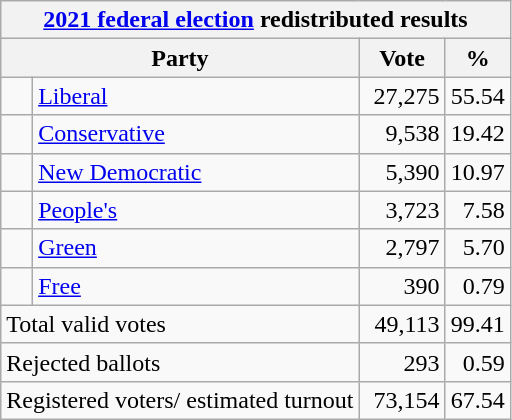<table class="wikitable">
<tr>
<th colspan="4"><a href='#'>2021 federal election</a> redistributed results</th>
</tr>
<tr>
<th bgcolor="#DDDDFF" width="130px" colspan="2">Party</th>
<th bgcolor="#DDDDFF" width="50px">Vote</th>
<th bgcolor="#DDDDFF" width="30px">%</th>
</tr>
<tr>
<td> </td>
<td><a href='#'>Liberal</a></td>
<td align=right>27,275</td>
<td align=right>55.54</td>
</tr>
<tr>
<td> </td>
<td><a href='#'>Conservative</a></td>
<td align=right>9,538</td>
<td align=right>19.42</td>
</tr>
<tr>
<td> </td>
<td><a href='#'>New Democratic</a></td>
<td align=right>5,390</td>
<td align=right>10.97</td>
</tr>
<tr>
<td> </td>
<td><a href='#'>People's</a></td>
<td align=right>3,723</td>
<td align=right>7.58</td>
</tr>
<tr>
<td> </td>
<td><a href='#'>Green</a></td>
<td align=right>2,797</td>
<td align=right>5.70</td>
</tr>
<tr>
<td> </td>
<td><a href='#'>Free</a></td>
<td align=right>390</td>
<td align=right>0.79</td>
</tr>
<tr>
<td colspan="2">Total valid votes</td>
<td align=right>49,113</td>
<td align=right>99.41</td>
</tr>
<tr>
<td colspan="2">Rejected ballots</td>
<td align=right>293</td>
<td align=right>0.59</td>
</tr>
<tr>
<td colspan="2">Registered voters/ estimated turnout</td>
<td align=right>73,154</td>
<td align=right>67.54</td>
</tr>
</table>
